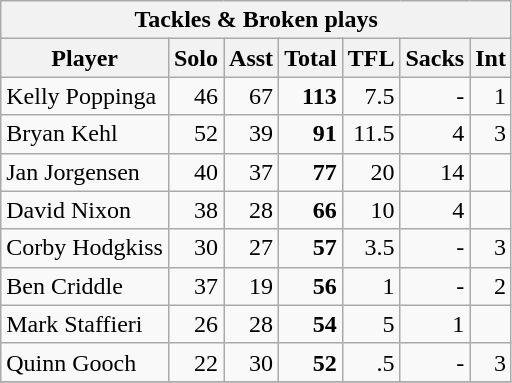<table class="wikitable">
<tr>
<th colspan="7" align="center">Tackles & Broken plays</th>
</tr>
<tr>
<th>Player</th>
<th>Solo</th>
<th>Asst</th>
<th>Total</th>
<th>TFL</th>
<th>Sacks</th>
<th>Int</th>
</tr>
<tr>
<td>Kelly Poppinga</td>
<td align="right">46</td>
<td align="right">67</td>
<td align="right"><strong>113</strong></td>
<td align="right">7.5</td>
<td align="right">-</td>
<td align="right">1</td>
</tr>
<tr>
<td>Bryan Kehl</td>
<td align="right">52</td>
<td align="right">39</td>
<td align="right"><strong>91</strong></td>
<td align="right">11.5</td>
<td align="right">4</td>
<td align="right">3</td>
</tr>
<tr>
<td>Jan Jorgensen</td>
<td align="right">40</td>
<td align="right">37</td>
<td align="right"><strong>77</strong></td>
<td align="right">20</td>
<td align="right">14</td>
<td align="right"></td>
</tr>
<tr>
<td>David Nixon</td>
<td align="right">38</td>
<td align="right">28</td>
<td align="right"><strong>66</strong></td>
<td align="right">10</td>
<td align="right">4</td>
<td align="right"></td>
</tr>
<tr>
<td>Corby Hodgkiss</td>
<td align="right">30</td>
<td align="right">27</td>
<td align="right"><strong>57</strong></td>
<td align="right">3.5</td>
<td align="right">-</td>
<td align="right">3</td>
</tr>
<tr>
<td>Ben Criddle</td>
<td align="right">37</td>
<td align="right">19</td>
<td align="right"><strong>56</strong></td>
<td align="right">1</td>
<td align="right">-</td>
<td align="right">2</td>
</tr>
<tr>
<td>Mark Staffieri</td>
<td align="right">26</td>
<td align="right">28</td>
<td align="right"><strong>54</strong></td>
<td align="right">5</td>
<td align="right">1</td>
<td align="right"></td>
</tr>
<tr>
<td>Quinn Gooch</td>
<td align="right">22</td>
<td align="right">30</td>
<td align="right"><strong>52</strong></td>
<td align="right">.5</td>
<td align="right">-</td>
<td align="right">3</td>
</tr>
<tr>
</tr>
</table>
